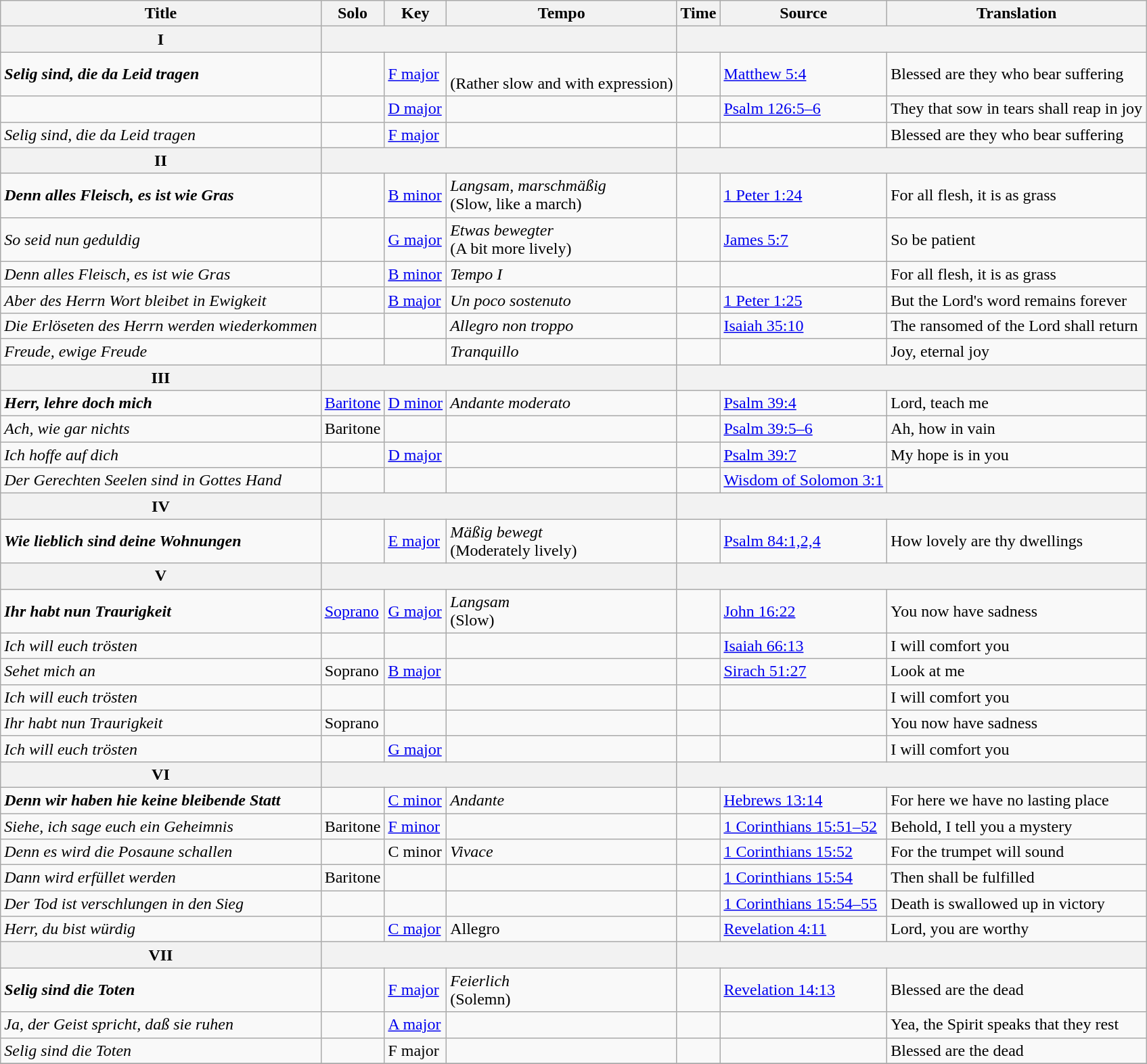<table class="wikitable">
<tr>
<th>Title</th>
<th>Solo</th>
<th>Key</th>
<th>Tempo</th>
<th>Time</th>
<th>Source</th>
<th>Translation</th>
</tr>
<tr>
<th>I</th>
<th colspan=3></th>
<th colspan=3> </th>
</tr>
<tr>
<td><strong><em>Selig sind, die da Leid tragen</em></strong></td>
<td></td>
<td><a href='#'>F&nbsp;major</a></td>
<td><br>(Rather slow and with expression)</td>
<td></td>
<td><a href='#'>Matthew 5:4</a></td>
<td>Blessed are they who bear suffering</td>
</tr>
<tr>
<td></td>
<td></td>
<td><a href='#'>D major</a></td>
<td></td>
<td></td>
<td><a href='#'>Psalm 126:5–6</a></td>
<td>They that sow in tears shall reap in joy</td>
</tr>
<tr>
<td><em>Selig sind, die da Leid tragen</em></td>
<td></td>
<td><a href='#'>F&nbsp;major</a></td>
<td></td>
<td></td>
<td></td>
<td>Blessed are they who bear suffering</td>
</tr>
<tr>
<th>II</th>
<th colspan=3></th>
<th colspan=3> </th>
</tr>
<tr>
<td><strong><em>Denn alles Fleisch, es ist wie Gras</em></strong></td>
<td></td>
<td><a href='#'>B minor</a></td>
<td><em>Langsam, marschmäßig</em><br>(Slow, like a march)</td>
<td></td>
<td><a href='#'>1 Peter 1:24</a></td>
<td>For all flesh, it is as grass</td>
</tr>
<tr>
<td><em>So seid nun geduldig</em></td>
<td></td>
<td><a href='#'>G major</a></td>
<td><em>Etwas bewegter</em><br>(A bit more lively)</td>
<td></td>
<td><a href='#'>James 5:7</a></td>
<td>So be patient</td>
</tr>
<tr>
<td><em>Denn alles Fleisch, es ist wie Gras</em></td>
<td></td>
<td><a href='#'>B minor</a></td>
<td><em>Tempo I</em></td>
<td></td>
<td></td>
<td>For all flesh, it is as grass</td>
</tr>
<tr>
<td><em>Aber des Herrn Wort bleibet in Ewigkeit</em></td>
<td></td>
<td><a href='#'>B major</a></td>
<td><em>Un poco sostenuto</em></td>
<td></td>
<td><a href='#'>1 Peter 1:25</a></td>
<td>But the Lord's word remains forever</td>
</tr>
<tr>
<td><em>Die Erlöseten des Herrn werden wiederkommen</em></td>
<td></td>
<td></td>
<td><em>Allegro non troppo</em></td>
<td></td>
<td><a href='#'>Isaiah 35:10</a></td>
<td>The ransomed of the Lord shall return</td>
</tr>
<tr>
<td><em>Freude, ewige Freude</em></td>
<td></td>
<td></td>
<td><em>Tranquillo</em></td>
<td></td>
<td></td>
<td>Joy, eternal joy</td>
</tr>
<tr>
<th>III</th>
<th colspan=3></th>
<th colspan=3> </th>
</tr>
<tr>
<td><strong><em>Herr, lehre doch mich</em></strong></td>
<td><a href='#'>Baritone</a></td>
<td><a href='#'>D&nbsp;minor</a></td>
<td><em>Andante moderato</em></td>
<td></td>
<td><a href='#'>Psalm 39:4</a></td>
<td>Lord, teach me</td>
</tr>
<tr>
<td><em>Ach, wie gar nichts</em></td>
<td>Baritone</td>
<td></td>
<td></td>
<td></td>
<td><a href='#'>Psalm 39:5–6</a></td>
<td>Ah, how in vain</td>
</tr>
<tr>
<td><em>Ich hoffe auf dich</em></td>
<td></td>
<td><a href='#'>D&nbsp;major</a></td>
<td></td>
<td></td>
<td><a href='#'>Psalm 39:7</a></td>
<td>My hope is in you</td>
</tr>
<tr>
<td><em>Der Gerechten Seelen sind in Gottes Hand</em></td>
<td></td>
<td></td>
<td></td>
<td></td>
<td><a href='#'>Wisdom of Solomon 3:1</a></td>
<td></td>
</tr>
<tr>
<th>IV</th>
<th colspan=3></th>
<th colspan=3> </th>
</tr>
<tr>
<td><strong><em>Wie lieblich sind deine Wohnungen</em></strong></td>
<td></td>
<td><a href='#'>E major</a></td>
<td><em>Mäßig bewegt</em><br>(Moderately lively)</td>
<td></td>
<td><a href='#'>Psalm 84:1,2,4</a></td>
<td>How lovely are thy dwellings</td>
</tr>
<tr>
<th>V</th>
<th colspan=3></th>
<th colspan=3> </th>
</tr>
<tr>
<td><strong><em>Ihr habt nun Traurigkeit</em></strong></td>
<td><a href='#'>Soprano</a></td>
<td><a href='#'>G&nbsp;major</a></td>
<td><em>Langsam</em><br>(Slow)</td>
<td></td>
<td><a href='#'>John 16:22</a></td>
<td>You now have sadness</td>
</tr>
<tr>
<td><em>Ich will euch trösten</em></td>
<td></td>
<td></td>
<td></td>
<td></td>
<td><a href='#'>Isaiah 66:13</a></td>
<td>I will comfort you</td>
</tr>
<tr>
<td><em>Sehet mich an</em></td>
<td>Soprano</td>
<td><a href='#'>B major</a></td>
<td></td>
<td></td>
<td><a href='#'>Sirach 51:27</a></td>
<td>Look at me</td>
</tr>
<tr>
<td><em>Ich will euch trösten</em></td>
<td></td>
<td></td>
<td></td>
<td></td>
<td></td>
<td>I will comfort you</td>
</tr>
<tr>
<td><em>Ihr habt nun Traurigkeit</em></td>
<td>Soprano</td>
<td></td>
<td></td>
<td></td>
<td></td>
<td>You now have sadness</td>
</tr>
<tr>
<td><em>Ich will euch trösten</em></td>
<td></td>
<td><a href='#'>G&nbsp;major</a></td>
<td></td>
<td></td>
<td></td>
<td>I will comfort you</td>
</tr>
<tr>
<th>VI</th>
<th colspan=3></th>
<th colspan=3> </th>
</tr>
<tr>
<td><strong><em>Denn wir haben hie keine bleibende Statt</em></strong></td>
<td></td>
<td><a href='#'>C minor</a></td>
<td><em>Andante</em></td>
<td></td>
<td><a href='#'>Hebrews 13:14</a></td>
<td>For here we have no lasting place</td>
</tr>
<tr>
<td><em>Siehe, ich sage euch ein Geheimnis</em></td>
<td>Baritone</td>
<td><a href='#'>F minor</a></td>
<td></td>
<td></td>
<td><a href='#'>1 Corinthians 15:51–52</a></td>
<td>Behold, I tell you a mystery</td>
</tr>
<tr>
<td><em>Denn es wird die Posaune schallen</em></td>
<td></td>
<td>C minor</td>
<td><em>Vivace</em></td>
<td></td>
<td><a href='#'>1 Corinthians 15:52</a></td>
<td>For the trumpet will sound</td>
</tr>
<tr>
<td><em>Dann wird erfüllet werden</em></td>
<td>Baritone</td>
<td></td>
<td></td>
<td></td>
<td><a href='#'>1 Corinthians 15:54</a></td>
<td>Then shall be fulfilled</td>
</tr>
<tr>
<td><em>Der Tod ist verschlungen in den Sieg</em></td>
<td></td>
<td></td>
<td></td>
<td></td>
<td><a href='#'>1 Corinthians 15:54–55</a></td>
<td>Death is swallowed up in victory</td>
</tr>
<tr>
<td><em>Herr, du bist würdig</em></td>
<td></td>
<td><a href='#'>C major</a></td>
<td>Allegro</td>
<td></td>
<td><a href='#'>Revelation 4:11</a></td>
<td>Lord, you are worthy</td>
</tr>
<tr>
<th>VII</th>
<th colspan=3></th>
<th colspan=3> </th>
</tr>
<tr>
<td><strong><em>Selig sind die Toten</em></strong></td>
<td></td>
<td><a href='#'>F&nbsp;major</a></td>
<td><em>Feierlich</em><br>(Solemn)</td>
<td></td>
<td><a href='#'>Revelation 14:13</a></td>
<td>Blessed are the dead</td>
</tr>
<tr>
<td><em>Ja, der Geist spricht, daß sie ruhen</em></td>
<td></td>
<td><a href='#'>A&nbsp;major</a></td>
<td></td>
<td></td>
<td></td>
<td>Yea, the Spirit speaks that they rest</td>
</tr>
<tr>
<td><em>Selig sind die Toten</em></td>
<td></td>
<td>F major</td>
<td></td>
<td></td>
<td></td>
<td>Blessed are the dead</td>
</tr>
<tr>
</tr>
</table>
